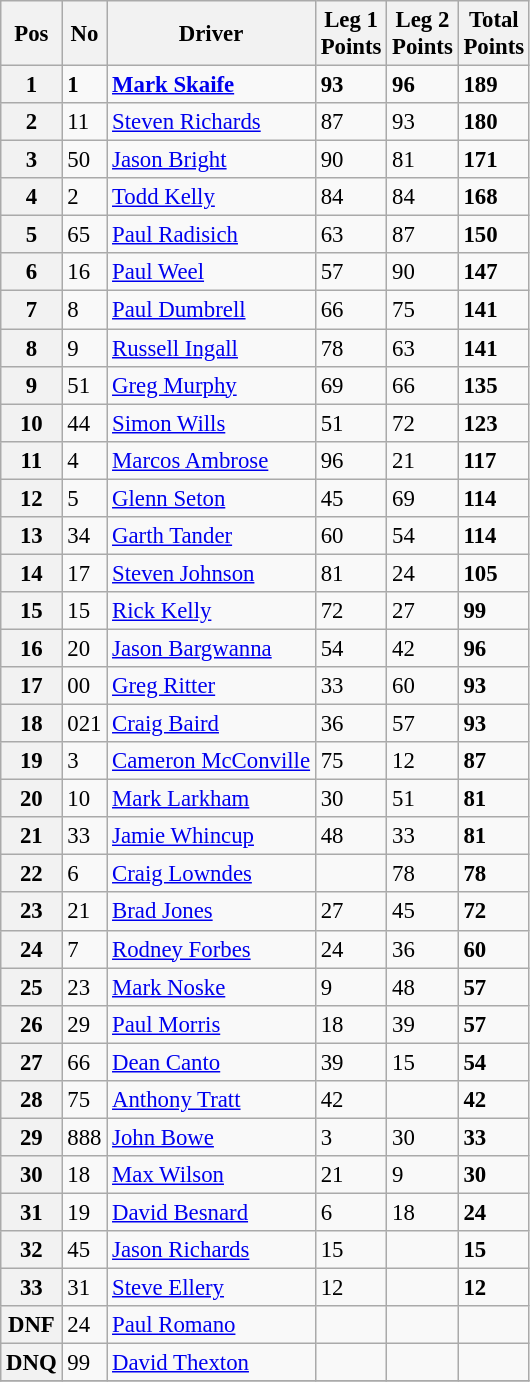<table class="wikitable" style="font-size: 95%;">
<tr>
<th>Pos</th>
<th>No</th>
<th>Driver</th>
<th>Leg 1<br>Points</th>
<th>Leg 2<br>Points</th>
<th>Total<br>Points</th>
</tr>
<tr style="font-weight:bold">
<th>1</th>
<td>1</td>
<td> <a href='#'>Mark Skaife</a></td>
<td>93</td>
<td>96</td>
<td><strong>189</strong></td>
</tr>
<tr>
<th>2</th>
<td>11</td>
<td> <a href='#'>Steven Richards</a></td>
<td>87</td>
<td>93</td>
<td><strong>180</strong></td>
</tr>
<tr>
<th>3</th>
<td>50</td>
<td> <a href='#'>Jason Bright</a></td>
<td>90</td>
<td>81</td>
<td><strong>171</strong></td>
</tr>
<tr>
<th>4</th>
<td>2</td>
<td> <a href='#'>Todd Kelly</a></td>
<td>84</td>
<td>84</td>
<td><strong>168</strong></td>
</tr>
<tr>
<th>5</th>
<td>65</td>
<td> <a href='#'>Paul Radisich</a></td>
<td>63</td>
<td>87</td>
<td><strong>150</strong></td>
</tr>
<tr>
<th>6</th>
<td>16</td>
<td> <a href='#'>Paul Weel</a></td>
<td>57</td>
<td>90</td>
<td><strong>147</strong></td>
</tr>
<tr>
<th>7</th>
<td>8</td>
<td> <a href='#'>Paul Dumbrell</a></td>
<td>66</td>
<td>75</td>
<td><strong>141</strong></td>
</tr>
<tr>
<th>8</th>
<td>9</td>
<td> <a href='#'>Russell Ingall</a></td>
<td>78</td>
<td>63</td>
<td><strong>141</strong></td>
</tr>
<tr>
<th>9</th>
<td>51</td>
<td> <a href='#'>Greg Murphy</a></td>
<td>69</td>
<td>66</td>
<td><strong>135</strong></td>
</tr>
<tr>
<th>10</th>
<td>44</td>
<td> <a href='#'>Simon Wills</a></td>
<td>51</td>
<td>72</td>
<td><strong>123</strong></td>
</tr>
<tr>
<th>11</th>
<td>4</td>
<td> <a href='#'>Marcos Ambrose</a></td>
<td>96</td>
<td>21</td>
<td><strong>117</strong></td>
</tr>
<tr>
<th>12</th>
<td>5</td>
<td> <a href='#'>Glenn Seton</a></td>
<td>45</td>
<td>69</td>
<td><strong>114</strong></td>
</tr>
<tr>
<th>13</th>
<td>34</td>
<td> <a href='#'>Garth Tander</a></td>
<td>60</td>
<td>54</td>
<td><strong>114</strong></td>
</tr>
<tr>
<th>14</th>
<td>17</td>
<td> <a href='#'>Steven Johnson</a></td>
<td>81</td>
<td>24</td>
<td><strong>105</strong></td>
</tr>
<tr>
<th>15</th>
<td>15</td>
<td> <a href='#'>Rick Kelly</a></td>
<td>72</td>
<td>27</td>
<td><strong>99</strong></td>
</tr>
<tr>
<th>16</th>
<td>20</td>
<td> <a href='#'>Jason Bargwanna</a></td>
<td>54</td>
<td>42</td>
<td><strong>96</strong></td>
</tr>
<tr>
<th>17</th>
<td>00</td>
<td> <a href='#'>Greg Ritter</a></td>
<td>33</td>
<td>60</td>
<td><strong>93</strong></td>
</tr>
<tr>
<th>18</th>
<td>021</td>
<td> <a href='#'>Craig Baird</a></td>
<td>36</td>
<td>57</td>
<td><strong>93</strong></td>
</tr>
<tr>
<th>19</th>
<td>3</td>
<td> <a href='#'>Cameron McConville</a></td>
<td>75</td>
<td>12</td>
<td><strong>87</strong></td>
</tr>
<tr>
<th>20</th>
<td>10</td>
<td> <a href='#'>Mark Larkham</a></td>
<td>30</td>
<td>51</td>
<td><strong>81</strong></td>
</tr>
<tr>
<th>21</th>
<td>33</td>
<td> <a href='#'>Jamie Whincup</a></td>
<td>48</td>
<td>33</td>
<td><strong>81</strong></td>
</tr>
<tr>
<th>22</th>
<td>6</td>
<td> <a href='#'>Craig Lowndes</a></td>
<td></td>
<td>78</td>
<td><strong>78</strong></td>
</tr>
<tr>
<th>23</th>
<td>21</td>
<td> <a href='#'>Brad Jones</a></td>
<td>27</td>
<td>45</td>
<td><strong>72</strong></td>
</tr>
<tr>
<th>24</th>
<td>7</td>
<td> <a href='#'>Rodney Forbes</a></td>
<td>24</td>
<td>36</td>
<td><strong>60</strong></td>
</tr>
<tr>
<th>25</th>
<td>23</td>
<td> <a href='#'>Mark Noske</a></td>
<td>9</td>
<td>48</td>
<td><strong>57</strong></td>
</tr>
<tr>
<th>26</th>
<td>29</td>
<td> <a href='#'>Paul Morris</a></td>
<td>18</td>
<td>39</td>
<td><strong>57</strong></td>
</tr>
<tr>
<th>27</th>
<td>66</td>
<td> <a href='#'>Dean Canto</a></td>
<td>39</td>
<td>15</td>
<td><strong>54</strong></td>
</tr>
<tr>
<th>28</th>
<td>75</td>
<td> <a href='#'>Anthony Tratt</a></td>
<td>42</td>
<td></td>
<td><strong>42</strong></td>
</tr>
<tr>
<th>29</th>
<td>888</td>
<td> <a href='#'>John Bowe</a></td>
<td>3</td>
<td>30</td>
<td><strong>33</strong></td>
</tr>
<tr>
<th>30</th>
<td>18</td>
<td> <a href='#'>Max Wilson</a></td>
<td>21</td>
<td>9</td>
<td><strong>30</strong></td>
</tr>
<tr>
<th>31</th>
<td>19</td>
<td> <a href='#'>David Besnard</a></td>
<td>6</td>
<td>18</td>
<td><strong>24</strong></td>
</tr>
<tr>
<th>32</th>
<td>45</td>
<td> <a href='#'>Jason Richards</a></td>
<td>15</td>
<td></td>
<td><strong>15</strong></td>
</tr>
<tr>
<th>33</th>
<td>31</td>
<td> <a href='#'>Steve Ellery</a></td>
<td>12</td>
<td></td>
<td><strong>12</strong></td>
</tr>
<tr>
<th>DNF</th>
<td>24</td>
<td> <a href='#'>Paul Romano</a></td>
<td></td>
<td></td>
<td></td>
</tr>
<tr>
<th>DNQ</th>
<td>99</td>
<td> <a href='#'>David Thexton</a></td>
<td></td>
<td></td>
<td></td>
</tr>
<tr>
</tr>
</table>
